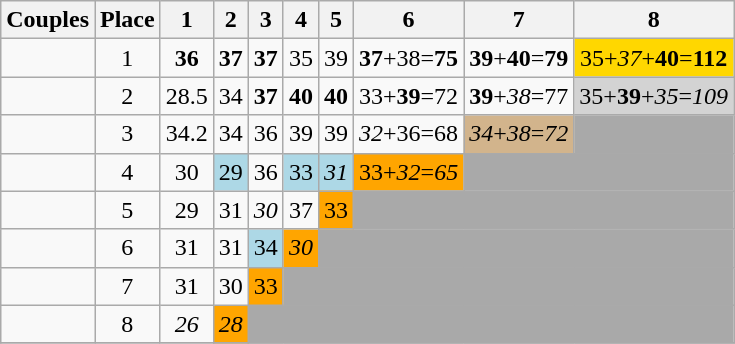<table class="wikitable sortable" align="center">
<tr>
<th>Couples</th>
<th>Place</th>
<th>1</th>
<th>2</th>
<th>3</th>
<th>4</th>
<th>5</th>
<th>6</th>
<th>7</th>
<th>8</th>
</tr>
<tr align=center>
<td></td>
<td>1</td>
<td><span><strong>36</strong></span></td>
<td><span><strong>37</strong></span></td>
<td><span><strong>37</strong></span></td>
<td>35</td>
<td>39</td>
<td><span><strong>37</strong></span>+38=<span><strong>75</strong></span></td>
<td><span><strong>39</strong></span>+<span><strong>40</strong></span>=<span><strong>79</strong></span></td>
<td bgcolor="gold">35+<span><em>37</em></span>+<span><strong>40</strong></span>=<span><strong>112</strong></span></td>
</tr>
<tr align=center>
<td></td>
<td>2</td>
<td>28.5</td>
<td>34</td>
<td><span><strong>37</strong></span></td>
<td><span><strong>40</strong></span></td>
<td><span><strong>40</strong></span></td>
<td>33+<span><strong>39</strong></span>=72</td>
<td><span><strong>39</strong></span>+<span><em>38</em></span>=77</td>
<td bgcolor="lightgray">35+<span><strong>39</strong></span>+<span><em>35</em></span>=<span><em>109</em></span></td>
</tr>
<tr align=center>
<td></td>
<td>3</td>
<td>34.2</td>
<td>34</td>
<td>36</td>
<td>39</td>
<td>39</td>
<td><span><em>32</em></span>+36=68</td>
<td bgcolor="tan"><span><em>34</em></span>+<span><em>38</em></span>=<span><em>72</em></span></td>
<td bgcolor="darkgray"></td>
</tr>
<tr align=center>
<td></td>
<td>4</td>
<td>30</td>
<td bgcolor="lightblue">29</td>
<td>36</td>
<td bgcolor="lightblue">33</td>
<td bgcolor="lightblue"><span><em>31</em></span></td>
<td bgcolor="orange">33+<span><em>32</em></span>=<span><em>65</em></span></td>
<td colspan=2 bgcolor="darkgray"></td>
</tr>
<tr align=center>
<td></td>
<td>5</td>
<td>29</td>
<td>31</td>
<td><span><em>30</em></span></td>
<td>37</td>
<td bgcolor="orange">33</td>
<td colspan=3 bgcolor="darkgray"></td>
</tr>
<tr align=center>
<td></td>
<td>6</td>
<td>31</td>
<td>31</td>
<td bgcolor="lightblue">34</td>
<td bgcolor="orange"><span><em>30</em></span></td>
<td colspan=4 bgcolor="darkgray"></td>
</tr>
<tr align=center>
<td></td>
<td>7</td>
<td>31</td>
<td>30</td>
<td bgcolor="orange">33</td>
<td colspan=5 bgcolor="darkgray"></td>
</tr>
<tr align=center>
<td></td>
<td>8</td>
<td><span><em>26</em></span></td>
<td bgcolor="orange"><span><em>28</em></span></td>
<td colspan=6 bgcolor="darkgray"></td>
</tr>
<tr>
</tr>
</table>
